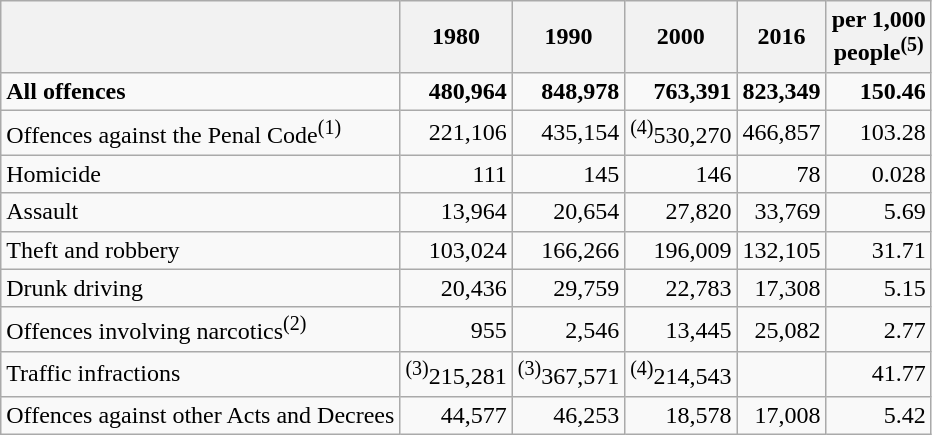<table class="wikitable" style="text-align:right">
<tr>
<th></th>
<th>1980</th>
<th>1990</th>
<th>2000</th>
<th>2016</th>
<th>per 1,000<br>people<sup>(5)</sup></th>
</tr>
<tr>
<td style="text-align:left"><strong>All offences</strong></td>
<td><strong>480,964</strong></td>
<td><strong>848,978</strong></td>
<td><strong>763,391</strong></td>
<td><strong>823,349</strong></td>
<td><strong>150.46</strong></td>
</tr>
<tr>
<td style="text-align:left">Offences against the Penal Code<sup>(1)</sup></td>
<td>221,106</td>
<td>435,154</td>
<td><sup>(4)</sup>530,270</td>
<td>466,857</td>
<td>103.28</td>
</tr>
<tr>
<td style="text-align:left">Homicide</td>
<td>111</td>
<td>145</td>
<td>146</td>
<td>78</td>
<td>0.028</td>
</tr>
<tr>
<td style="text-align:left">Assault</td>
<td>13,964</td>
<td>20,654</td>
<td>27,820</td>
<td>33,769</td>
<td>5.69</td>
</tr>
<tr>
<td style="text-align:left">Theft and robbery</td>
<td>103,024</td>
<td>166,266</td>
<td>196,009</td>
<td>132,105</td>
<td>31.71</td>
</tr>
<tr>
<td style="text-align:left">Drunk driving</td>
<td>20,436</td>
<td>29,759</td>
<td>22,783</td>
<td>17,308</td>
<td>5.15</td>
</tr>
<tr>
<td style="text-align:left">Offences involving narcotics<sup>(2)</sup></td>
<td>955</td>
<td>2,546</td>
<td>13,445</td>
<td>25,082</td>
<td>2.77</td>
</tr>
<tr>
<td style="text-align:left">Traffic infractions</td>
<td><sup>(3)</sup>215,281</td>
<td><sup>(3)</sup>367,571</td>
<td><sup>(4)</sup>214,543</td>
<td></td>
<td>41.77</td>
</tr>
<tr>
<td style="text-align:left">Offences against other Acts and Decrees</td>
<td>44,577</td>
<td>46,253</td>
<td>18,578</td>
<td>17,008</td>
<td>5.42</td>
</tr>
</table>
